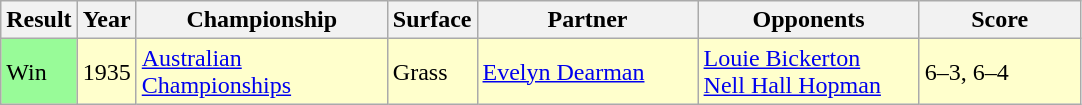<table class="sortable wikitable">
<tr>
<th>Result</th>
<th>Year</th>
<th style="width:160px">Championship</th>
<th style="width:50px">Surface</th>
<th style="width:140px">Partner</th>
<th style="width:140px">Opponents</th>
<th style="width:100px" class="unsortable">Score</th>
</tr>
<tr style="background:#ffc;">
<td style="background:#98fb98;">Win</td>
<td>1935</td>
<td><a href='#'>Australian Championships</a></td>
<td>Grass</td>
<td> <a href='#'>Evelyn Dearman</a></td>
<td> <a href='#'>Louie Bickerton</a> <br>  <a href='#'>Nell Hall Hopman</a></td>
<td>6–3, 6–4</td>
</tr>
</table>
